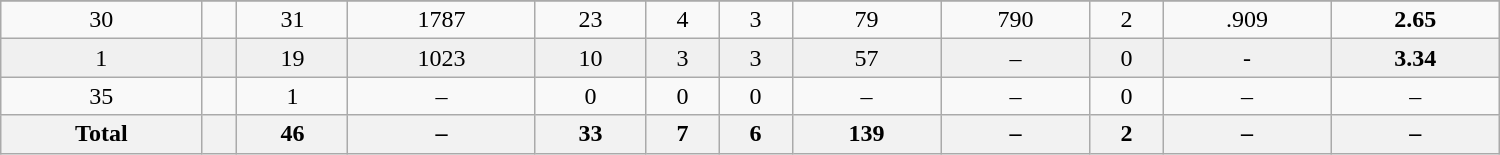<table class="wikitable sortable" width ="1000">
<tr align="center">
</tr>
<tr align="center">
<td>30</td>
<td></td>
<td>31</td>
<td>1787</td>
<td>23</td>
<td>4</td>
<td>3</td>
<td>79</td>
<td>790</td>
<td>2</td>
<td>.909</td>
<td><strong>2.65</strong></td>
</tr>
<tr align="center" bgcolor="#f0f0f0">
<td>1</td>
<td></td>
<td>19</td>
<td>1023</td>
<td>10</td>
<td>3</td>
<td>3</td>
<td>57</td>
<td>–</td>
<td>0</td>
<td>-</td>
<td><strong>3.34</strong></td>
</tr>
<tr align="center">
<td>35</td>
<td></td>
<td>1</td>
<td>–</td>
<td>0</td>
<td>0</td>
<td>0</td>
<td>–</td>
<td>–</td>
<td>0</td>
<td>–</td>
<td>–</td>
</tr>
<tr>
<th>Total</th>
<th></th>
<th>46</th>
<th>–</th>
<th>33</th>
<th>7</th>
<th>6</th>
<th>139</th>
<th>–</th>
<th>2</th>
<th>–</th>
<th>–</th>
</tr>
</table>
